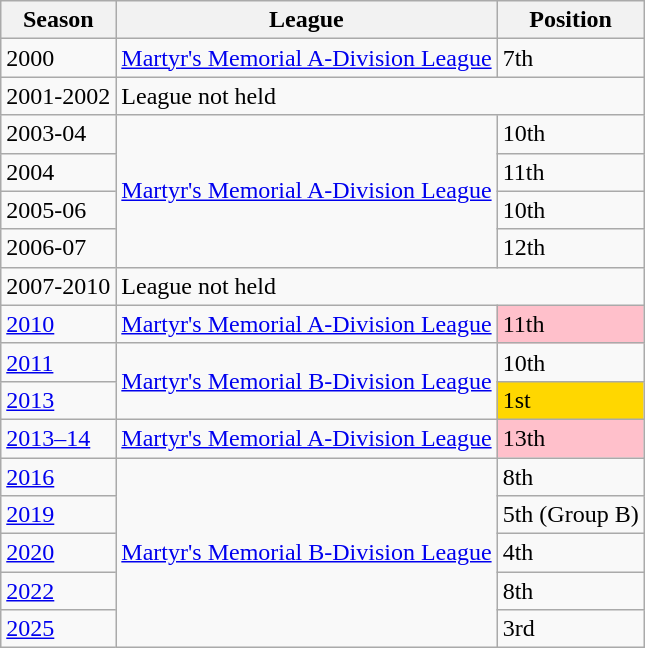<table class="wikitable float-right">
<tr>
<th>Season</th>
<th>League</th>
<th>Position</th>
</tr>
<tr>
<td>2000</td>
<td><a href='#'>Martyr's Memorial A-Division League</a></td>
<td>7th</td>
</tr>
<tr>
<td>2001-2002</td>
<td colspan="2">League not held</td>
</tr>
<tr>
<td>2003-04</td>
<td rowspan="4"><a href='#'>Martyr's Memorial A-Division League</a></td>
<td>10th</td>
</tr>
<tr>
<td>2004</td>
<td>11th</td>
</tr>
<tr>
<td>2005-06</td>
<td>10th</td>
</tr>
<tr>
<td>2006-07</td>
<td>12th</td>
</tr>
<tr>
<td>2007-2010</td>
<td colspan="2">League not held</td>
</tr>
<tr>
<td><a href='#'>2010</a></td>
<td><a href='#'>Martyr's Memorial A-Division League</a></td>
<td bgcolor="pink">11th</td>
</tr>
<tr>
<td><a href='#'>2011</a></td>
<td rowspan="2"><a href='#'>Martyr's Memorial B-Division League</a></td>
<td>10th</td>
</tr>
<tr>
<td><a href='#'>2013</a></td>
<td bgcolor="gold">1st</td>
</tr>
<tr>
<td><a href='#'>2013–14</a></td>
<td><a href='#'>Martyr's Memorial A-Division League</a></td>
<td bgcolor="pink">13th</td>
</tr>
<tr>
<td><a href='#'>2016</a></td>
<td rowspan="5"><a href='#'>Martyr's Memorial B-Division League</a></td>
<td>8th</td>
</tr>
<tr>
<td><a href='#'>2019</a></td>
<td>5th (Group B)</td>
</tr>
<tr>
<td><a href='#'>2020</a></td>
<td>4th</td>
</tr>
<tr>
<td><a href='#'>2022</a></td>
<td>8th</td>
</tr>
<tr>
<td><a href='#'>2025</a></td>
<td>3rd</td>
</tr>
</table>
